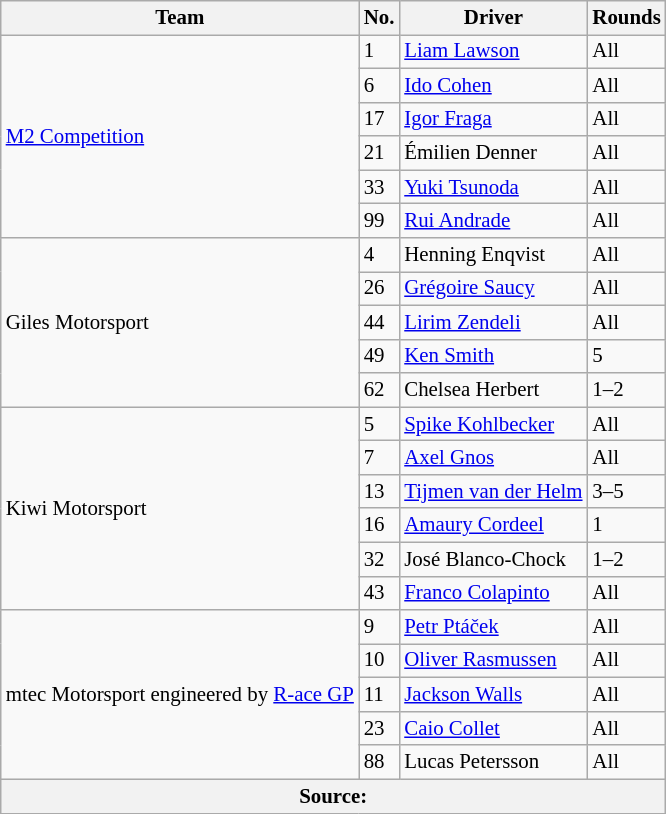<table class="wikitable" style="font-size: 87%">
<tr>
<th>Team</th>
<th>No.</th>
<th>Driver</th>
<th>Rounds</th>
</tr>
<tr>
<td rowspan="6"><a href='#'>M2 Competition</a></td>
<td>1</td>
<td> <a href='#'>Liam Lawson</a></td>
<td>All</td>
</tr>
<tr>
<td>6</td>
<td> <a href='#'>Ido Cohen</a></td>
<td>All</td>
</tr>
<tr>
<td>17</td>
<td> <a href='#'>Igor Fraga</a></td>
<td>All</td>
</tr>
<tr>
<td>21</td>
<td> Émilien Denner</td>
<td>All</td>
</tr>
<tr>
<td>33</td>
<td> <a href='#'>Yuki Tsunoda</a></td>
<td>All</td>
</tr>
<tr>
<td>99</td>
<td> <a href='#'>Rui Andrade</a></td>
<td>All</td>
</tr>
<tr>
<td rowspan="5">Giles Motorsport</td>
<td>4</td>
<td> Henning Enqvist</td>
<td>All</td>
</tr>
<tr>
<td>26</td>
<td> <a href='#'>Grégoire Saucy</a></td>
<td>All</td>
</tr>
<tr>
<td>44</td>
<td> <a href='#'>Lirim Zendeli</a></td>
<td>All</td>
</tr>
<tr>
<td>49</td>
<td> <a href='#'>Ken Smith</a></td>
<td>5</td>
</tr>
<tr>
<td>62</td>
<td> Chelsea Herbert</td>
<td>1–2</td>
</tr>
<tr>
<td rowspan=6>Kiwi Motorsport</td>
<td>5</td>
<td> <a href='#'>Spike Kohlbecker</a></td>
<td>All</td>
</tr>
<tr>
<td>7</td>
<td> <a href='#'>Axel Gnos</a></td>
<td>All</td>
</tr>
<tr>
<td>13</td>
<td nowrap> <a href='#'>Tijmen van der Helm</a></td>
<td>3–5</td>
</tr>
<tr>
<td>16</td>
<td> <a href='#'>Amaury Cordeel</a></td>
<td>1</td>
</tr>
<tr>
<td>32</td>
<td> José Blanco-Chock</td>
<td>1–2</td>
</tr>
<tr>
<td>43</td>
<td> <a href='#'>Franco Colapinto</a></td>
<td>All</td>
</tr>
<tr>
<td rowspan=5>mtec Motorsport engineered by <a href='#'>R-ace GP</a></td>
<td>9</td>
<td> <a href='#'>Petr Ptáček</a></td>
<td>All</td>
</tr>
<tr>
<td>10</td>
<td> <a href='#'>Oliver Rasmussen</a></td>
<td>All</td>
</tr>
<tr>
<td>11</td>
<td> <a href='#'>Jackson Walls</a></td>
<td>All</td>
</tr>
<tr>
<td>23</td>
<td> <a href='#'>Caio Collet</a></td>
<td>All</td>
</tr>
<tr>
<td>88</td>
<td> Lucas Petersson</td>
<td>All</td>
</tr>
<tr>
<th colspan=4>Source:</th>
</tr>
</table>
